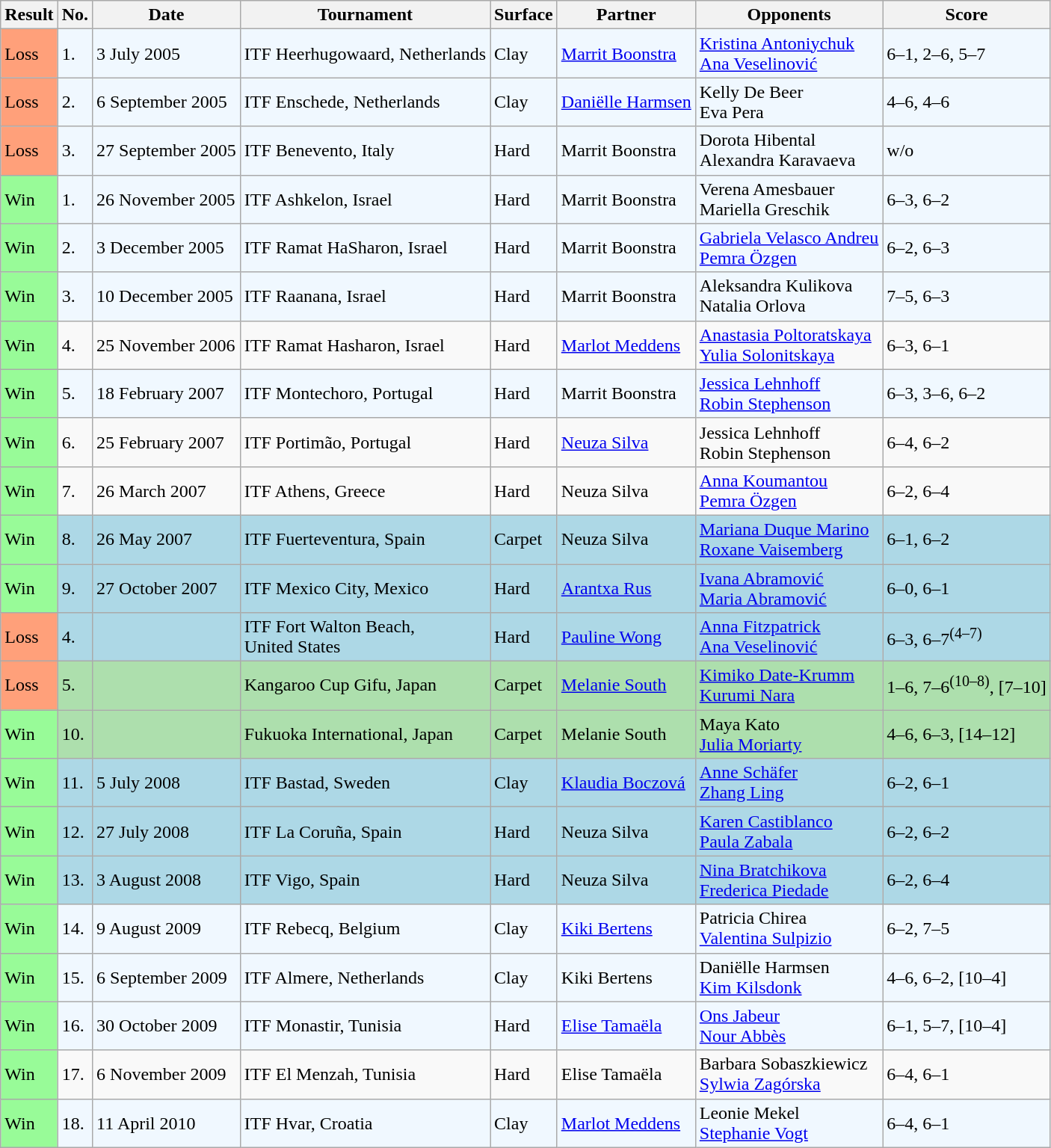<table class="sortable wikitable">
<tr>
<th>Result</th>
<th>No.</th>
<th>Date</th>
<th>Tournament</th>
<th>Surface</th>
<th>Partner</th>
<th>Opponents</th>
<th class="unsortable">Score</th>
</tr>
<tr style="background:#f0f8ff;">
<td style="background:#ffa07a;">Loss</td>
<td>1.</td>
<td>3 July 2005</td>
<td>ITF Heerhugowaard, Netherlands</td>
<td>Clay</td>
<td> <a href='#'>Marrit Boonstra</a></td>
<td> <a href='#'>Kristina Antoniychuk</a> <br>  <a href='#'>Ana Veselinović</a></td>
<td>6–1, 2–6, 5–7</td>
</tr>
<tr style="background:#f0f8ff;">
<td style="background:#ffa07a;">Loss</td>
<td>2.</td>
<td>6 September 2005</td>
<td>ITF Enschede, Netherlands</td>
<td>Clay</td>
<td> <a href='#'>Daniëlle Harmsen</a></td>
<td> Kelly De Beer <br>  Eva Pera</td>
<td>4–6, 4–6</td>
</tr>
<tr style="background:#f0f8ff;">
<td style="background:#ffa07a;">Loss</td>
<td>3.</td>
<td>27 September 2005</td>
<td>ITF Benevento, Italy</td>
<td>Hard</td>
<td> Marrit Boonstra</td>
<td> Dorota Hibental <br>  Alexandra Karavaeva</td>
<td>w/o</td>
</tr>
<tr style="background:#f0f8ff;">
<td style="background:#98fb98;">Win</td>
<td>1.</td>
<td>26 November 2005</td>
<td>ITF Ashkelon, Israel</td>
<td>Hard</td>
<td> Marrit Boonstra</td>
<td> Verena Amesbauer  <br>  Mariella Greschik</td>
<td>6–3, 6–2</td>
</tr>
<tr style="background:#f0f8ff;">
<td style="background:#98fb98;">Win</td>
<td>2.</td>
<td>3 December 2005</td>
<td>ITF Ramat HaSharon, Israel</td>
<td>Hard</td>
<td> Marrit Boonstra</td>
<td> <a href='#'>Gabriela Velasco Andreu</a> <br>  <a href='#'>Pemra Özgen</a></td>
<td>6–2, 6–3</td>
</tr>
<tr style="background:#f0f8ff;">
<td style="background:#98fb98;">Win</td>
<td>3.</td>
<td>10 December 2005</td>
<td>ITF Raanana, Israel</td>
<td>Hard</td>
<td> Marrit Boonstra</td>
<td> Aleksandra Kulikova <br>  Natalia Orlova</td>
<td>7–5, 6–3</td>
</tr>
<tr>
<td style="background:#98fb98;">Win</td>
<td>4.</td>
<td>25 November 2006</td>
<td>ITF Ramat Hasharon, Israel</td>
<td>Hard</td>
<td> <a href='#'>Marlot Meddens</a></td>
<td> <a href='#'>Anastasia Poltoratskaya</a> <br>  <a href='#'>Yulia Solonitskaya</a></td>
<td>6–3, 6–1</td>
</tr>
<tr style="background:#f0f8ff;">
<td style="background:#98fb98;">Win</td>
<td>5.</td>
<td>18 February 2007</td>
<td>ITF Montechoro, Portugal</td>
<td>Hard</td>
<td> Marrit Boonstra</td>
<td> <a href='#'>Jessica Lehnhoff</a> <br>  <a href='#'>Robin Stephenson</a></td>
<td>6–3, 3–6, 6–2</td>
</tr>
<tr>
<td style="background:#98fb98;">Win</td>
<td>6.</td>
<td>25 February 2007</td>
<td>ITF Portimão, Portugal</td>
<td>Hard</td>
<td> <a href='#'>Neuza Silva</a></td>
<td> Jessica Lehnhoff <br>  Robin Stephenson</td>
<td>6–4, 6–2</td>
</tr>
<tr>
<td style="background:#98fb98;">Win</td>
<td>7.</td>
<td>26 March 2007</td>
<td>ITF Athens, Greece</td>
<td>Hard</td>
<td> Neuza Silva</td>
<td> <a href='#'>Anna Koumantou</a> <br>  <a href='#'>Pemra Özgen</a></td>
<td>6–2, 6–4</td>
</tr>
<tr style="background:lightblue;">
<td style="background:#98fb98;">Win</td>
<td>8.</td>
<td>26 May 2007</td>
<td>ITF Fuerteventura, Spain</td>
<td>Carpet</td>
<td> Neuza Silva</td>
<td> <a href='#'>Mariana Duque Marino</a> <br>  <a href='#'>Roxane Vaisemberg</a></td>
<td>6–1, 6–2</td>
</tr>
<tr style="background:lightblue;">
<td style="background:#98fb98;">Win</td>
<td>9.</td>
<td>27 October 2007</td>
<td>ITF Mexico City, Mexico</td>
<td>Hard</td>
<td> <a href='#'>Arantxa Rus</a></td>
<td> <a href='#'>Ivana Abramović</a> <br>  <a href='#'>Maria Abramović</a></td>
<td>6–0, 6–1</td>
</tr>
<tr style="background:lightblue;">
<td style="background:#ffa07a;">Loss</td>
<td>4.</td>
<td></td>
<td>ITF Fort Walton Beach, <br>United States</td>
<td>Hard</td>
<td> <a href='#'>Pauline Wong</a></td>
<td> <a href='#'>Anna Fitzpatrick</a> <br>  <a href='#'>Ana Veselinović</a></td>
<td>6–3, 6–7<sup>(4–7)</sup></td>
</tr>
<tr style="background:#addfad;">
<td style="background:#ffa07a;">Loss</td>
<td>5.</td>
<td></td>
<td>Kangaroo Cup Gifu, Japan</td>
<td>Carpet</td>
<td> <a href='#'>Melanie South</a></td>
<td> <a href='#'>Kimiko Date-Krumm</a> <br>  <a href='#'>Kurumi Nara</a></td>
<td>1–6, 7–6<sup>(10–8)</sup>, [7–10]</td>
</tr>
<tr style="background:#addfad;">
<td style="background:#98fb98;">Win</td>
<td>10.</td>
<td></td>
<td>Fukuoka International, Japan</td>
<td>Carpet</td>
<td> Melanie South</td>
<td> Maya Kato <br>  <a href='#'>Julia Moriarty</a></td>
<td>4–6, 6–3, [14–12]</td>
</tr>
<tr bgcolor="lightblue">
<td style="background:#98fb98;">Win</td>
<td>11.</td>
<td>5 July 2008</td>
<td>ITF Bastad, Sweden</td>
<td>Clay</td>
<td> <a href='#'>Klaudia Boczová</a></td>
<td> <a href='#'>Anne Schäfer</a> <br>  <a href='#'>Zhang Ling</a></td>
<td>6–2, 6–1</td>
</tr>
<tr style="background:lightblue;">
<td style="background:#98fb98;">Win</td>
<td>12.</td>
<td>27 July 2008</td>
<td>ITF La Coruña, Spain</td>
<td>Hard</td>
<td> Neuza Silva</td>
<td> <a href='#'>Karen Castiblanco</a> <br>  <a href='#'>Paula Zabala</a></td>
<td>6–2, 6–2</td>
</tr>
<tr style="background:lightblue;">
<td style="background:#98fb98;">Win</td>
<td>13.</td>
<td>3 August 2008</td>
<td>ITF Vigo, Spain</td>
<td>Hard</td>
<td> Neuza Silva</td>
<td> <a href='#'>Nina Bratchikova</a> <br>  <a href='#'>Frederica Piedade</a></td>
<td>6–2, 6–4</td>
</tr>
<tr style="background:#f0f8ff;">
<td style="background:#98fb98;">Win</td>
<td>14.</td>
<td>9 August 2009</td>
<td>ITF Rebecq, Belgium</td>
<td>Clay</td>
<td> <a href='#'>Kiki Bertens</a></td>
<td> Patricia Chirea <br>  <a href='#'>Valentina Sulpizio</a></td>
<td>6–2, 7–5</td>
</tr>
<tr style="background:#f0f8ff;">
<td style="background:#98fb98;">Win</td>
<td>15.</td>
<td>6 September 2009</td>
<td>ITF Almere, Netherlands</td>
<td>Clay</td>
<td> Kiki Bertens</td>
<td> Daniëlle Harmsen <br>  <a href='#'>Kim Kilsdonk</a></td>
<td>4–6, 6–2, [10–4]</td>
</tr>
<tr style="background:#f0f8ff;">
<td style="background:#98FB98;">Win</td>
<td>16.</td>
<td>30 October 2009</td>
<td>ITF Monastir, Tunisia</td>
<td>Hard</td>
<td> <a href='#'>Elise Tamaëla</a></td>
<td> <a href='#'>Ons Jabeur</a> <br>  <a href='#'>Nour Abbès</a></td>
<td>6–1, 5–7, [10–4]</td>
</tr>
<tr>
<td style="background:#98FB98;">Win</td>
<td>17.</td>
<td>6 November 2009</td>
<td>ITF El Menzah, Tunisia</td>
<td>Hard</td>
<td> Elise Tamaëla</td>
<td> Barbara Sobaszkiewicz <br>  <a href='#'>Sylwia Zagórska</a></td>
<td>6–4, 6–1</td>
</tr>
<tr style="background:#f0f8ff;">
<td style="background:#98FB98;">Win</td>
<td>18.</td>
<td>11 April 2010</td>
<td>ITF Hvar, Croatia</td>
<td>Clay</td>
<td> <a href='#'>Marlot Meddens</a></td>
<td> Leonie Mekel <br>  <a href='#'>Stephanie Vogt</a></td>
<td>6–4, 6–1</td>
</tr>
</table>
